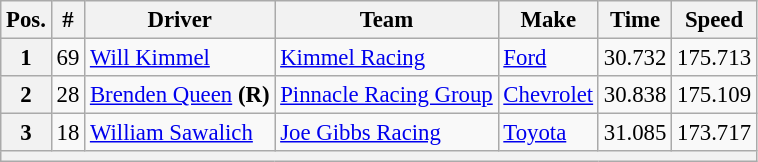<table class="wikitable" style="font-size: 95%;">
<tr>
<th>Pos.</th>
<th>#</th>
<th>Driver</th>
<th>Team</th>
<th>Make</th>
<th>Time</th>
<th>Speed</th>
</tr>
<tr>
<th>1</th>
<td>69</td>
<td><a href='#'>Will Kimmel</a></td>
<td><a href='#'>Kimmel Racing</a></td>
<td><a href='#'>Ford</a></td>
<td>30.732</td>
<td>175.713</td>
</tr>
<tr>
<th>2</th>
<td>28</td>
<td><a href='#'>Brenden Queen</a> <strong>(R)</strong></td>
<td><a href='#'>Pinnacle Racing Group</a></td>
<td><a href='#'>Chevrolet</a></td>
<td>30.838</td>
<td>175.109</td>
</tr>
<tr>
<th>3</th>
<td>18</td>
<td><a href='#'>William Sawalich</a></td>
<td><a href='#'>Joe Gibbs Racing</a></td>
<td><a href='#'>Toyota</a></td>
<td>31.085</td>
<td>173.717</td>
</tr>
<tr>
<th colspan="7"></th>
</tr>
</table>
